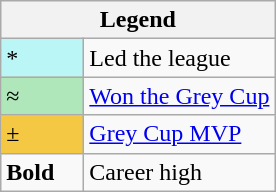<table class="wikitable mw-collapsible">
<tr>
<th colspan="2">Legend</th>
</tr>
<tr>
<td style="background:#bbf6f6; width:3em;">*</td>
<td>Led the league</td>
</tr>
<tr>
<td style="background:#afe6ba; width:3em;">≈</td>
<td><a href='#'>Won the Grey Cup</a></td>
</tr>
<tr>
<td style="background:#f4c842; width:3em;">±</td>
<td><a href='#'>Grey Cup MVP</a></td>
</tr>
<tr>
<td><strong>Bold</strong></td>
<td>Career high</td>
</tr>
</table>
